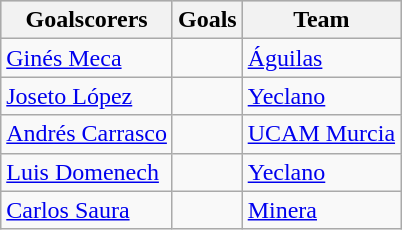<table class="wikitable sortable" class="wikitable">
<tr style="background:#ccc; text-align:center;">
<th>Goalscorers</th>
<th>Goals</th>
<th>Team</th>
</tr>
<tr>
<td> <a href='#'>Ginés Meca</a></td>
<td></td>
<td><a href='#'>Águilas</a></td>
</tr>
<tr>
<td> <a href='#'>Joseto López</a></td>
<td></td>
<td><a href='#'>Yeclano</a></td>
</tr>
<tr>
<td> <a href='#'>Andrés Carrasco</a></td>
<td></td>
<td><a href='#'>UCAM Murcia</a></td>
</tr>
<tr>
<td> <a href='#'>Luis Domenech</a></td>
<td></td>
<td><a href='#'>Yeclano</a></td>
</tr>
<tr>
<td> <a href='#'>Carlos Saura</a></td>
<td></td>
<td><a href='#'>Minera</a></td>
</tr>
</table>
